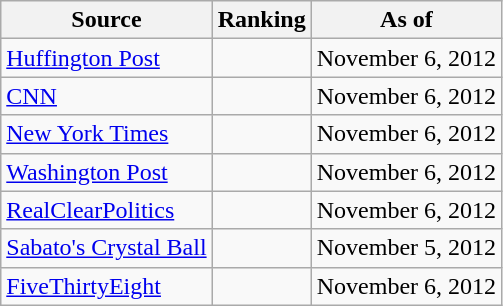<table class="wikitable" style="text-align:center">
<tr>
<th>Source</th>
<th>Ranking</th>
<th>As of</th>
</tr>
<tr>
<td align="left"><a href='#'>Huffington Post</a></td>
<td></td>
<td>November 6, 2012</td>
</tr>
<tr>
<td align="left"><a href='#'>CNN</a></td>
<td></td>
<td>November 6, 2012</td>
</tr>
<tr>
<td align=left><a href='#'>New York Times</a></td>
<td></td>
<td>November 6, 2012</td>
</tr>
<tr>
<td align="left"><a href='#'>Washington Post</a></td>
<td></td>
<td>November 6, 2012</td>
</tr>
<tr>
<td align="left"><a href='#'>RealClearPolitics</a></td>
<td></td>
<td>November 6, 2012</td>
</tr>
<tr>
<td align="left"><a href='#'>Sabato's Crystal Ball</a></td>
<td></td>
<td>November 5, 2012</td>
</tr>
<tr>
<td align="left"><a href='#'>FiveThirtyEight</a></td>
<td></td>
<td>November 6, 2012</td>
</tr>
</table>
